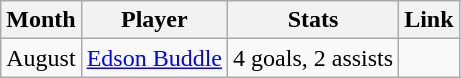<table class=wikitable>
<tr>
<th>Month</th>
<th>Player</th>
<th>Stats</th>
<th>Link</th>
</tr>
<tr>
<td>August</td>
<td> <a href='#'>Edson Buddle</a></td>
<td>4 goals, 2 assists</td>
<td></td>
</tr>
</table>
